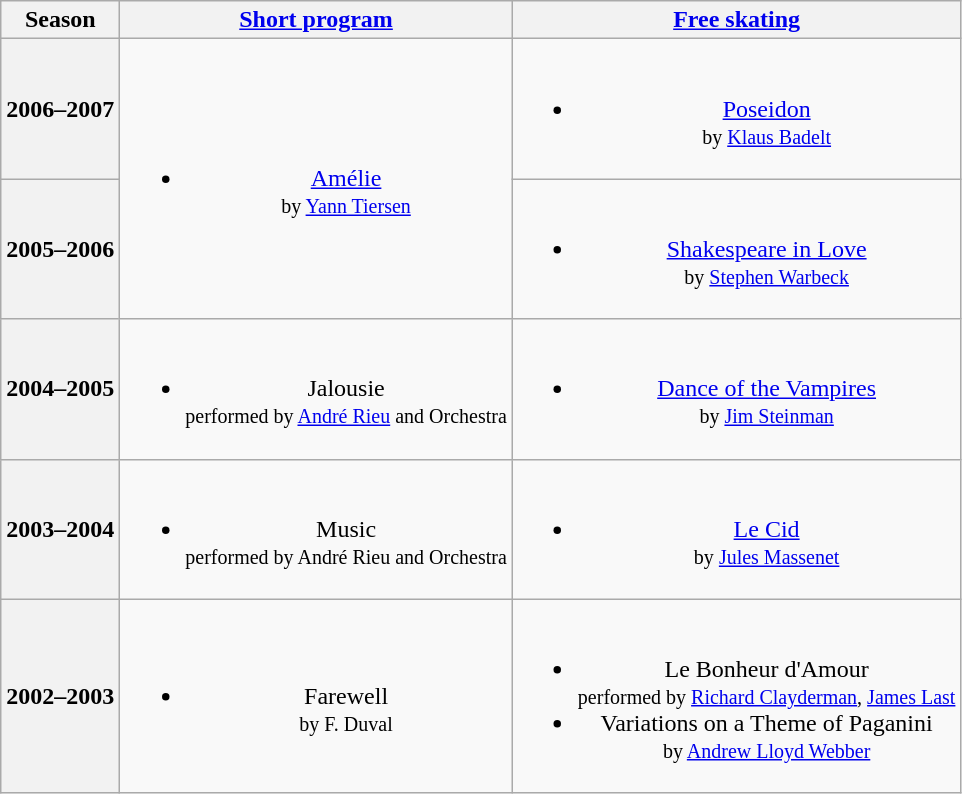<table class="wikitable" style="text-align:center">
<tr>
<th>Season</th>
<th><a href='#'>Short program</a></th>
<th><a href='#'>Free skating</a></th>
</tr>
<tr>
<th>2006–2007 <br> </th>
<td rowspan=2><br><ul><li><a href='#'>Amélie</a> <br><small> by <a href='#'>Yann Tiersen</a> </small></li></ul></td>
<td><br><ul><li><a href='#'>Poseidon</a> <br><small> by <a href='#'>Klaus Badelt</a> </small></li></ul></td>
</tr>
<tr>
<th>2005–2006 <br> </th>
<td><br><ul><li><a href='#'>Shakespeare in Love</a> <br><small> by <a href='#'>Stephen Warbeck</a> </small></li></ul></td>
</tr>
<tr>
<th>2004–2005 <br> </th>
<td><br><ul><li>Jalousie <br><small> performed by <a href='#'>André Rieu</a> and Orchestra </small></li></ul></td>
<td><br><ul><li><a href='#'>Dance of the Vampires</a> <br><small> by <a href='#'>Jim Steinman</a> </small></li></ul></td>
</tr>
<tr>
<th>2003–2004 <br> </th>
<td><br><ul><li>Music <br><small> performed by André Rieu and Orchestra </small></li></ul></td>
<td><br><ul><li><a href='#'>Le Cid</a> <br><small> by <a href='#'>Jules Massenet</a> </small></li></ul></td>
</tr>
<tr>
<th>2002–2003 <br> </th>
<td><br><ul><li>Farewell <br><small> by F. Duval </small></li></ul></td>
<td><br><ul><li>Le Bonheur d'Amour <br><small> performed by <a href='#'>Richard Clayderman</a>, <a href='#'>James Last</a> </small></li><li>Variations on a Theme of Paganini <br><small> by <a href='#'>Andrew Lloyd Webber</a> </small></li></ul></td>
</tr>
</table>
